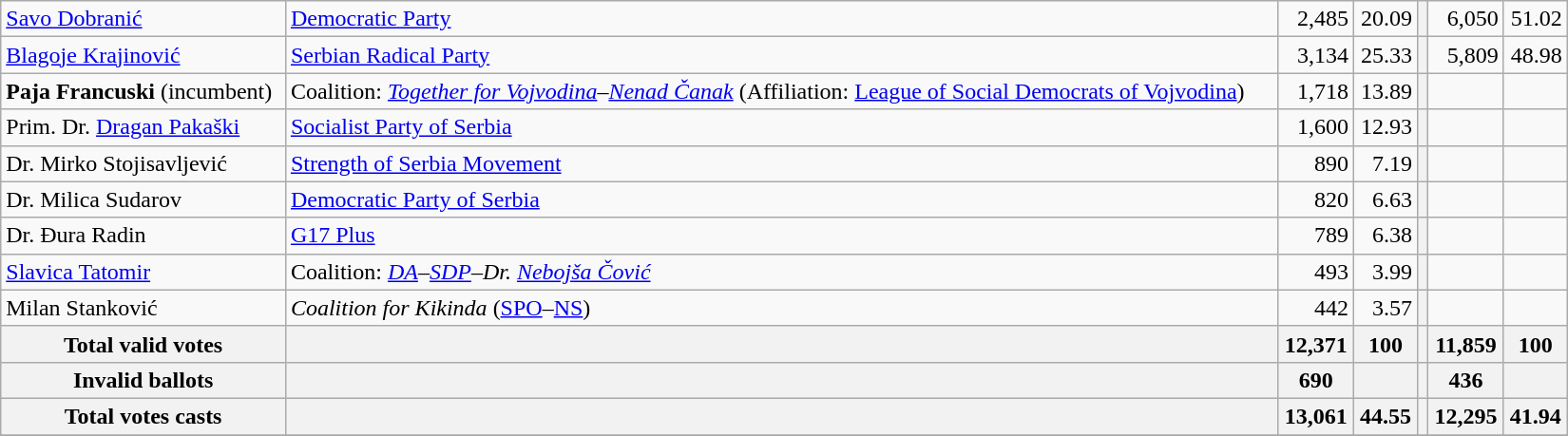<table style="width:1100px;" class="wikitable">
<tr>
<td align="left"><a href='#'>Savo Dobranić</a></td>
<td align="left"><a href='#'>Democratic Party</a></td>
<td align="right">2,485</td>
<td align="right">20.09</td>
<th align="left"></th>
<td align="right">6,050</td>
<td align="right">51.02</td>
</tr>
<tr>
<td align="left"><a href='#'>Blagoje Krajinović</a></td>
<td align="left"><a href='#'>Serbian Radical Party</a></td>
<td align="right">3,134</td>
<td align="right">25.33</td>
<th align="left"></th>
<td align="right">5,809</td>
<td align="right">48.98</td>
</tr>
<tr>
<td align="left"><strong>Paja Francuski</strong> (incumbent)</td>
<td align="left">Coalition: <em><a href='#'>Together for Vojvodina</a>–<a href='#'>Nenad Čanak</a></em> (Affiliation: <a href='#'>League of Social Democrats of Vojvodina</a>)</td>
<td align="right">1,718</td>
<td align="right">13.89</td>
<th align="left"></th>
<td align="right"></td>
<td align="right"></td>
</tr>
<tr>
<td align="left">Prim. Dr. <a href='#'>Dragan Pakaški</a></td>
<td align="left"><a href='#'>Socialist Party of Serbia</a></td>
<td align="right">1,600</td>
<td align="right">12.93</td>
<th align="left"></th>
<td align="right"></td>
<td align="right"></td>
</tr>
<tr>
<td align="left">Dr. Mirko Stojisavljević</td>
<td align="left"><a href='#'>Strength of Serbia Movement</a></td>
<td align="right">890</td>
<td align="right">7.19</td>
<th align="left"></th>
<td align="right"></td>
<td align="right"></td>
</tr>
<tr>
<td align="left">Dr. Milica Sudarov</td>
<td align="left"><a href='#'>Democratic Party of Serbia</a></td>
<td align="right">820</td>
<td align="right">6.63</td>
<th align="left"></th>
<td align="right"></td>
<td align="right"></td>
</tr>
<tr>
<td align="left">Dr. Đura Radin</td>
<td align="left"><a href='#'>G17 Plus</a></td>
<td align="right">789</td>
<td align="right">6.38</td>
<th align="left"></th>
<td align="right"></td>
<td align="right"></td>
</tr>
<tr>
<td align="left"><a href='#'>Slavica Tatomir</a></td>
<td align="left">Coalition: <em><a href='#'>DA</a>–<a href='#'>SDP</a>–Dr. <a href='#'>Nebojša Čović</a></em></td>
<td align="right">493</td>
<td align="right">3.99</td>
<th align="left"></th>
<td align="right"></td>
<td align="right"></td>
</tr>
<tr>
<td align="left">Milan Stanković</td>
<td align="left"><em>Coalition for Kikinda</em> (<a href='#'>SPO</a>–<a href='#'>NS</a>)</td>
<td align="right">442</td>
<td align="right">3.57</td>
<th align="left"></th>
<td align="right"></td>
<td align="right"></td>
</tr>
<tr>
<th align="left">Total valid votes</th>
<th align="left"></th>
<th align="right">12,371</th>
<th align="right">100</th>
<th align="left"></th>
<th align="right">11,859</th>
<th align="right">100</th>
</tr>
<tr>
<th align="left">Invalid ballots</th>
<th align="left"></th>
<th align="right">690</th>
<th align="right"></th>
<th align="left"></th>
<th align="right">436</th>
<th align="right"></th>
</tr>
<tr>
<th align="left">Total votes casts</th>
<th align="left"></th>
<th align="right">13,061</th>
<th align="right">44.55</th>
<th align="left"></th>
<th align="right">12,295</th>
<th align="right">41.94</th>
</tr>
<tr>
</tr>
</table>
